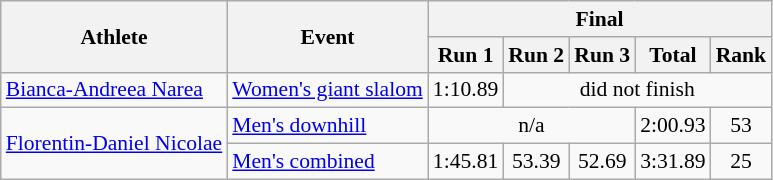<table class="wikitable" style="font-size:90%">
<tr>
<th rowspan="2">Athlete</th>
<th rowspan="2">Event</th>
<th colspan="5">Final</th>
</tr>
<tr>
<th>Run 1</th>
<th>Run 2</th>
<th>Run 3</th>
<th>Total</th>
<th>Rank</th>
</tr>
<tr>
<td><a href='#'>Bianca-Andreea Narea</a></td>
<td><a href='#'>Women's giant slalom</a></td>
<td align="center">1:10.89</td>
<td colspan=4 align="center">did not finish</td>
</tr>
<tr>
<td rowspan=2><a href='#'>Florentin-Daniel Nicolae</a></td>
<td><a href='#'>Men's downhill</a></td>
<td colspan=3 align="center">n/a</td>
<td align="center">2:00.93</td>
<td align="center">53</td>
</tr>
<tr>
<td><a href='#'>Men's combined</a></td>
<td align="center">1:45.81</td>
<td align="center">53.39</td>
<td align="center">52.69</td>
<td align="center">3:31.89</td>
<td align="center">25</td>
</tr>
</table>
